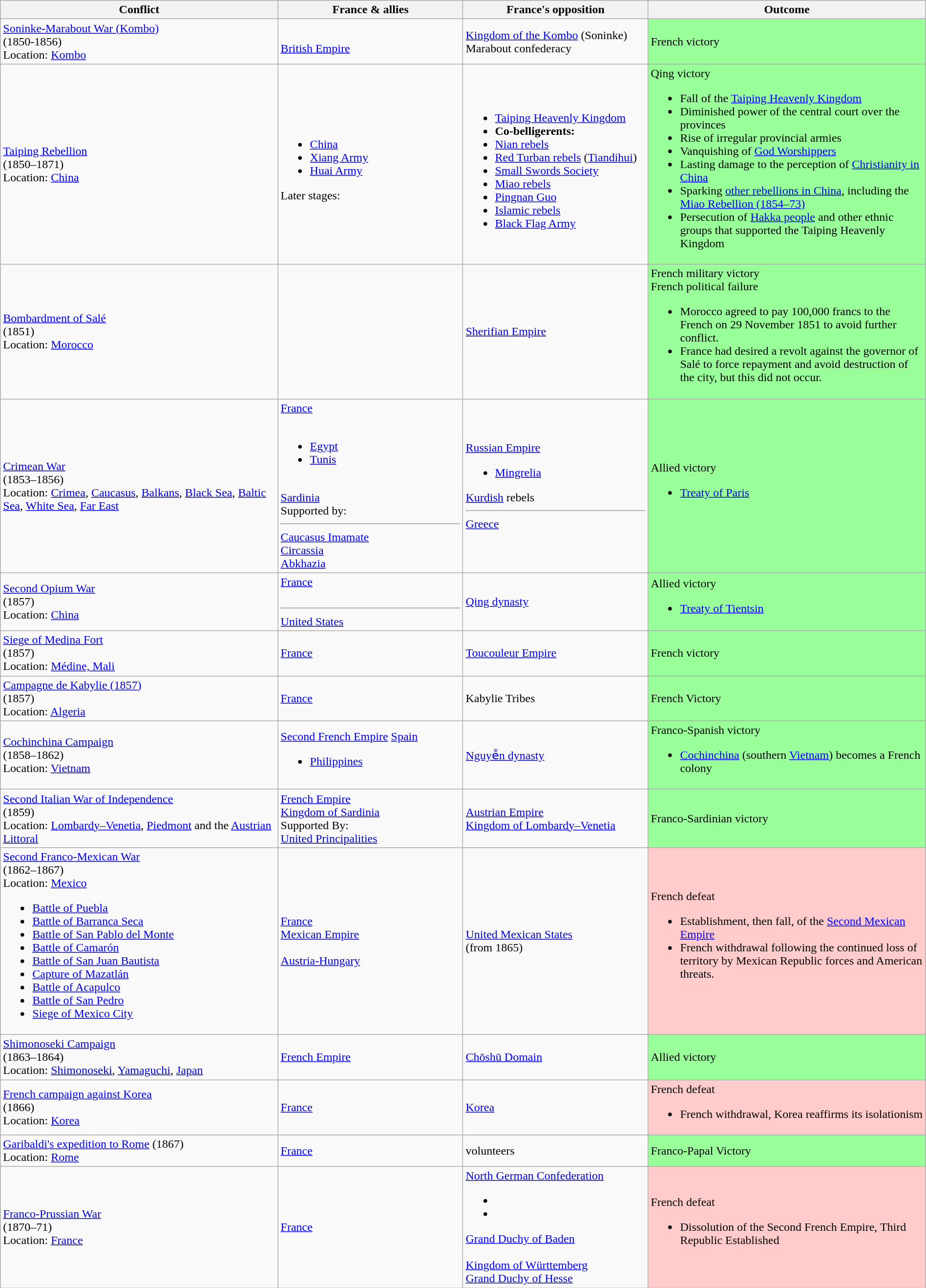<table class="wikitable sortable" width="100%">
<tr>
<th width=30%>Conflict</th>
<th width=20%>France & allies</th>
<th width=20%>France's opposition</th>
<th width=30%>Outcome</th>
</tr>
<tr>
<td><a href='#'>Soninke-Marabout War (Kombo)</a><br>(1850-1856)<br>Location: <a href='#'>Kombo</a></td>
<td><br> <a href='#'>British Empire</a></td>
<td><a href='#'>Kingdom of the Kombo</a> (Soninke)<br>Marabout confederacy</td>
<td style="background:#99ff99">French victory</td>
</tr>
<tr>
<td><a href='#'>Taiping Rebellion</a><br>(1850–1871)<br>Location: <a href='#'>China</a></td>
<td><br><ul><li> <a href='#'>China</a></li><li><a href='#'>Xiang Army</a></li><li><a href='#'>Huai Army</a></li></ul>Later stages:<br>
<br>
</td>
<td><br><ul><li><a href='#'>Taiping Heavenly Kingdom</a></li><li><strong>Co-belligerents:</strong></li><li><a href='#'>Nian rebels</a></li><li><a href='#'>Red Turban rebels</a> (<a href='#'>Tiandihui</a>)</li><li><a href='#'>Small Swords Society</a></li><li><a href='#'>Miao rebels</a></li><li><a href='#'>Pingnan Guo</a></li><li><a href='#'>Islamic rebels</a></li><li><a href='#'>Black Flag Army</a></li></ul></td>
<td style="background:#99ff99">Qing victory<br><ul><li>Fall of the <a href='#'>Taiping Heavenly Kingdom</a></li><li>Diminished power of the central court over the provinces</li><li>Rise of irregular provincial armies</li><li>Vanquishing of <a href='#'>God Worshippers</a></li><li>Lasting damage to the perception of <a href='#'>Christianity in China</a></li><li>Sparking <a href='#'>other rebellions in China</a>, including the <a href='#'>Miao Rebellion (1854–73)</a></li><li>Persecution of <a href='#'>Hakka people</a> and other ethnic groups that supported the Taiping Heavenly Kingdom</li></ul></td>
</tr>
<tr>
<td><a href='#'>Bombardment of Salé</a><br>(1851)<br>Location: <a href='#'>Morocco</a></td>
<td></td>
<td> <a href='#'>Sherifian Empire</a></td>
<td style="background:#99ff99">French military victory<br>French political failure<br><ul><li>Morocco agreed to pay 100,000 francs to the French on 29 November 1851 to avoid further conflict.</li><li>France had desired a revolt against the governor of Salé to force repayment and avoid destruction of the city, but this did not occur.</li></ul></td>
</tr>
<tr>
<td><a href='#'>Crimean War</a><br>(1853–1856)<br>Location: <a href='#'>Crimea</a>, <a href='#'>Caucasus</a>, <a href='#'>Balkans</a>, <a href='#'>Black Sea</a>, <a href='#'>Baltic Sea</a>, <a href='#'>White Sea</a>, <a href='#'>Far East</a></td>
<td> <a href='#'>France</a><br><br><ul><li> <a href='#'>Egypt</a></li><li> <a href='#'>Tunis</a></li></ul><br> <a href='#'>Sardinia</a><br>Supported by:<br><hr> <a href='#'>Caucasus Imamate</a><br> <a href='#'>Circassia</a><br> <a href='#'>Abkhazia</a></td>
<td> <a href='#'>Russian Empire</a><br><ul><li> <a href='#'>Mingrelia</a></li></ul><a href='#'>Kurdish</a> rebels<hr> <a href='#'>Greece</a></td>
<td style="background:#99ff99">Allied victory<br><ul><li><a href='#'>Treaty of Paris</a></li></ul></td>
</tr>
<tr>
<td><a href='#'>Second Opium War</a><br>(1857)<br>Location: <a href='#'>China</a></td>
<td> <a href='#'>France</a><br><br><hr> <a href='#'>United States</a></td>
<td> <a href='#'>Qing dynasty</a></td>
<td style="background:#99ff99">Allied victory<br><ul><li><a href='#'>Treaty of Tientsin</a></li></ul></td>
</tr>
<tr>
<td><a href='#'>Siege of Medina Fort</a><br>(1857)<br>Location: <a href='#'>Médine, Mali</a></td>
<td> <a href='#'>France</a></td>
<td><a href='#'>Toucouleur Empire</a></td>
<td style="background:#99ff99">French victory</td>
</tr>
<tr>
<td><a href='#'>Campagne de Kabylie (1857)</a><br>(1857)<br>Location: <a href='#'>Algeria</a></td>
<td> <a href='#'>France</a></td>
<td>Kabylie Tribes</td>
<td style="background:#99ff99">French Victory</td>
</tr>
<tr>
<td><a href='#'>Cochinchina Campaign</a><br>(1858–1862)<br>Location: <a href='#'>Vietnam</a></td>
<td> <a href='#'>Second French Empire</a>  <a href='#'>Spain</a><br><ul><li> <a href='#'>Philippines</a></li></ul></td>
<td><a href='#'>Nguyễn dynasty</a></td>
<td style="background:#99ff99">Franco-Spanish victory<br><ul><li><a href='#'>Cochinchina</a> (southern <a href='#'>Vietnam</a>) becomes a French colony</li></ul></td>
</tr>
<tr>
<td><a href='#'>Second Italian War of Independence</a><br>(1859)<br>Location: <a href='#'>Lombardy–Venetia</a>, <a href='#'>Piedmont</a> and the <a href='#'>Austrian Littoral</a></td>
<td> <a href='#'>French Empire</a><br> <a href='#'>Kingdom of Sardinia</a><br>Supported By:<br> <a href='#'>United Principalities</a></td>
<td> <a href='#'>Austrian Empire</a><br> <a href='#'>Kingdom of Lombardy–Venetia</a></td>
<td style="background:#99ff99">Franco-Sardinian victory</td>
</tr>
<tr>
<td><a href='#'>Second Franco-Mexican War</a><br>(1862–1867)<br>Location: <a href='#'>Mexico</a><ul><li><a href='#'>Battle of Puebla</a></li><li><a href='#'>Battle of Barranca Seca</a></li><li><a href='#'>Battle of San Pablo del Monte</a></li><li><a href='#'>Battle of Camarón</a></li><li><a href='#'>Battle of San Juan Bautista</a></li><li><a href='#'>Capture of Mazatlán</a></li><li><a href='#'>Battle of Acapulco</a></li><li><a href='#'>Battle of San Pedro</a></li><li><a href='#'>Siege of Mexico City</a></li></ul></td>
<td> <a href='#'>France</a><br> <a href='#'>Mexican Empire</a><br><br> <a href='#'> Austria-Hungary</a></td>
<td> <a href='#'>United Mexican States</a><br> (from 1865)</td>
<td style="background:#FFCCCB">French defeat<br><ul><li>Establishment, then fall, of the <a href='#'>Second Mexican Empire</a></li><li>French withdrawal following the continued loss of territory by Mexican Republic forces and American threats.</li></ul></td>
</tr>
<tr>
<td><a href='#'>Shimonoseki Campaign</a><br>(1863–1864)<br>Location: <a href='#'>Shimonoseki</a>, <a href='#'>Yamaguchi</a>, <a href='#'>Japan</a></td>
<td><br> <a href='#'>French Empire</a><br><br></td>
<td> <a href='#'>Chōshū Domain</a></td>
<td style="background:#99ff99">Allied victory</td>
</tr>
<tr>
<td><a href='#'>French campaign against Korea</a><br>(1866)<br>Location: <a href='#'>Korea</a></td>
<td> <a href='#'>France</a></td>
<td> <a href='#'>Korea</a></td>
<td style="background:#FFCCCB">French defeat<br><ul><li>French withdrawal, Korea reaffirms its isolationism</li></ul></td>
</tr>
<tr>
<td><a href='#'>Garibaldi's expedition to Rome</a> (1867)<br>Location: <a href='#'>Rome</a></td>
<td> <a href='#'>France</a><br></td>
<td> volunteers</td>
<td style="background:#99ff99">Franco-Papal Victory</td>
</tr>
<tr>
<td><a href='#'>Franco-Prussian War</a><br>(1870–71)<br>Location: <a href='#'>France</a></td>
<td> <a href='#'>France</a></td>
<td> <a href='#'>North German Confederation</a><br><ul><li></li><li></li></ul> <a href='#'>Grand Duchy of Baden</a><br><br> <a href='#'>Kingdom of Württemberg</a><br> <a href='#'>Grand Duchy of Hesse</a></td>
<td style="background:#FFCCCB">French defeat<br><ul><li>Dissolution of the Second French Empire, Third Republic Established</li></ul></td>
</tr>
</table>
